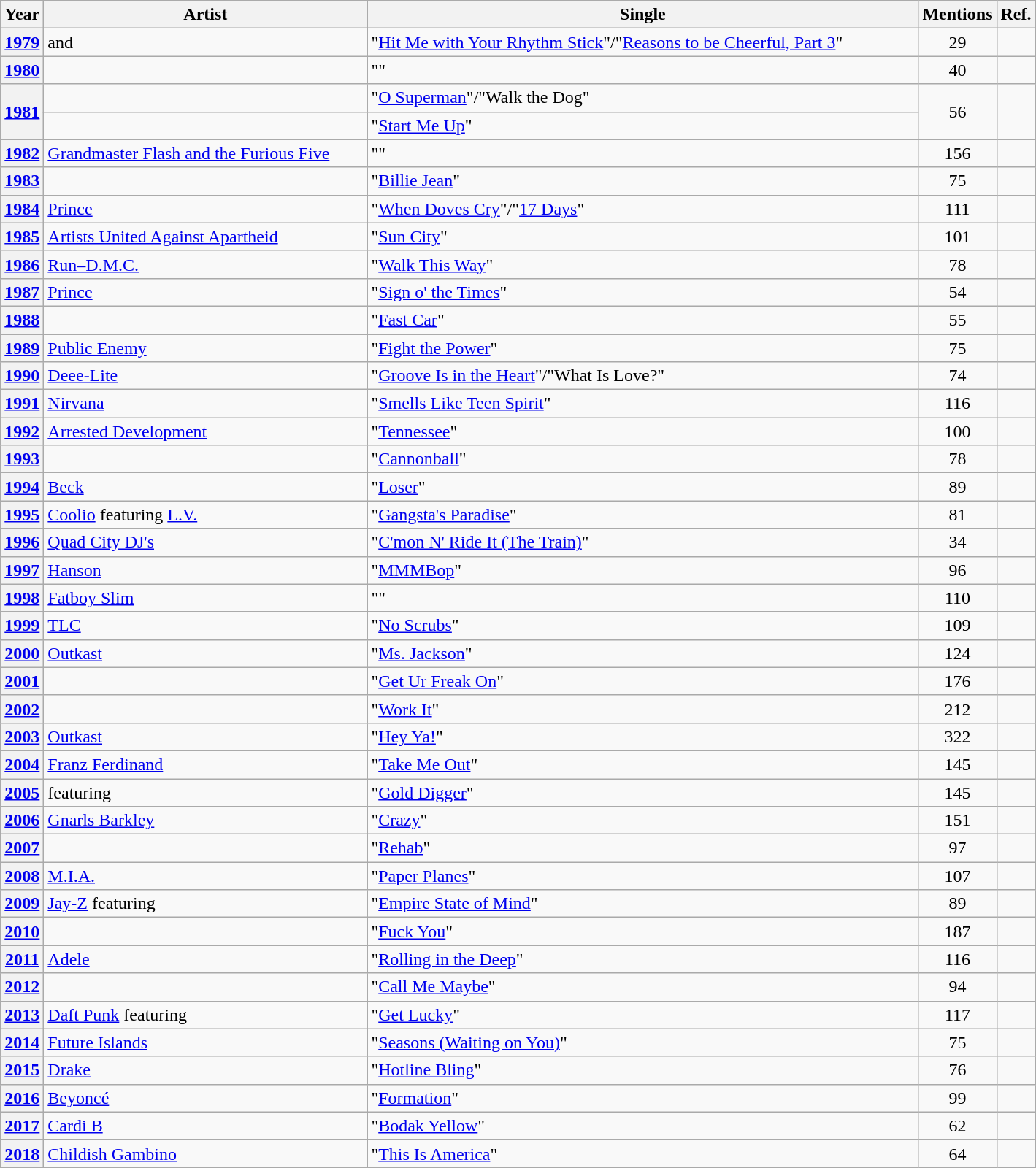<table class="wikitable plainrowheaders sortable">
<tr>
<th scope="col">Year</th>
<th scope="col" style="width:18em;">Artist</th>
<th scope="col" style="width:31em;">Single</th>
<th scope="col">Mentions</th>
<th scope="col" class="unsortable">Ref.</th>
</tr>
<tr>
<th scope="row" style="text-align:center;"><a href='#'>1979</a></th>
<td> and </td>
<td>"<a href='#'>Hit Me with Your Rhythm Stick</a>"/"<a href='#'>Reasons to be Cheerful, Part 3</a>"</td>
<td align="center">29</td>
<td align="center"></td>
</tr>
<tr>
<th scope="row" style="text-align:center;"><a href='#'>1980</a></th>
<td></td>
<td>""</td>
<td align="center">40</td>
<td align="center"></td>
</tr>
<tr>
<th scope="row" style="text-align:center;" rowspan="2"><a href='#'>1981</a></th>
<td></td>
<td>"<a href='#'>O Superman</a>"/"Walk the Dog"</td>
<td align="center" rowspan="2">56</td>
<td align="center" rowspan="2"></td>
</tr>
<tr>
<td></td>
<td>"<a href='#'>Start Me Up</a>"</td>
</tr>
<tr>
<th scope="row" style="text-align:center;"><a href='#'>1982</a></th>
<td><a href='#'>Grandmaster Flash and the Furious Five</a></td>
<td>""</td>
<td align="center">156</td>
<td align="center"></td>
</tr>
<tr>
<th scope="row" style="text-align:center;"><a href='#'>1983</a></th>
<td></td>
<td>"<a href='#'>Billie Jean</a>"</td>
<td align="center">75</td>
<td align="center"></td>
</tr>
<tr>
<th scope="row" style="text-align:center;"><a href='#'>1984</a></th>
<td><a href='#'>Prince</a></td>
<td>"<a href='#'>When Doves Cry</a>"/"<a href='#'>17 Days</a>"</td>
<td align="center">111</td>
<td align="center"></td>
</tr>
<tr>
<th scope="row" style="text-align:center;"><a href='#'>1985</a></th>
<td><a href='#'>Artists United Against Apartheid</a></td>
<td>"<a href='#'>Sun City</a>"</td>
<td align="center">101</td>
<td align="center"></td>
</tr>
<tr>
<th scope="row" style="text-align:center;"><a href='#'>1986</a></th>
<td><a href='#'>Run–D.M.C.</a></td>
<td>"<a href='#'>Walk This Way</a>"</td>
<td align="center">78</td>
<td align="center"></td>
</tr>
<tr>
<th scope="row" style="text-align:center;"><a href='#'>1987</a></th>
<td><a href='#'>Prince</a></td>
<td>"<a href='#'>Sign o' the Times</a>"</td>
<td align="center">54</td>
<td align="center"></td>
</tr>
<tr>
<th scope="row" style="text-align:center;"><a href='#'>1988</a></th>
<td></td>
<td>"<a href='#'>Fast Car</a>"</td>
<td align="center">55</td>
<td align="center"></td>
</tr>
<tr>
<th scope="row" style="text-align:center;"><a href='#'>1989</a></th>
<td><a href='#'>Public Enemy</a></td>
<td>"<a href='#'>Fight the Power</a>"</td>
<td align="center">75</td>
<td align="center"></td>
</tr>
<tr>
<th scope="row" style="text-align:center;"><a href='#'>1990</a></th>
<td><a href='#'>Deee-Lite</a></td>
<td>"<a href='#'>Groove Is in the Heart</a>"/"What Is Love?"</td>
<td align="center">74</td>
<td align="center"></td>
</tr>
<tr>
<th scope="row" style="text-align:center;"><a href='#'>1991</a></th>
<td><a href='#'>Nirvana</a></td>
<td>"<a href='#'>Smells Like Teen Spirit</a>"</td>
<td align="center">116</td>
<td align="center"></td>
</tr>
<tr>
<th scope="row" style="text-align:center;"><a href='#'>1992</a></th>
<td><a href='#'>Arrested Development</a></td>
<td>"<a href='#'>Tennessee</a>"</td>
<td align="center">100</td>
<td align="center"></td>
</tr>
<tr>
<th scope="row" style="text-align:center;"><a href='#'>1993</a></th>
<td></td>
<td>"<a href='#'>Cannonball</a>"</td>
<td align="center">78</td>
<td align="center"></td>
</tr>
<tr>
<th scope="row" style="text-align:center;"><a href='#'>1994</a></th>
<td><a href='#'>Beck</a></td>
<td>"<a href='#'>Loser</a>"</td>
<td align="center">89</td>
<td align="center"></td>
</tr>
<tr>
<th scope="row" style="text-align:center;"><a href='#'>1995</a></th>
<td><a href='#'>Coolio</a> featuring <a href='#'>L.V.</a></td>
<td>"<a href='#'>Gangsta's Paradise</a>"</td>
<td align="center">81</td>
<td align="center"></td>
</tr>
<tr>
<th scope="row" style="text-align:center;"><a href='#'>1996</a></th>
<td><a href='#'>Quad City DJ's</a></td>
<td>"<a href='#'>C'mon N' Ride It (The Train)</a>"</td>
<td align="center">34</td>
<td align="center"></td>
</tr>
<tr>
<th scope="row" style="text-align:center;"><a href='#'>1997</a></th>
<td><a href='#'>Hanson</a></td>
<td>"<a href='#'>MMMBop</a>"</td>
<td align="center">96</td>
<td align="center"></td>
</tr>
<tr>
<th scope="row" style="text-align:center;"><a href='#'>1998</a></th>
<td><a href='#'>Fatboy Slim</a></td>
<td>""</td>
<td align="center">110</td>
<td align="center"></td>
</tr>
<tr>
<th scope="row" style="text-align:center;"><a href='#'>1999</a></th>
<td><a href='#'>TLC</a></td>
<td>"<a href='#'>No Scrubs</a>"</td>
<td align="center">109</td>
<td align="center"></td>
</tr>
<tr>
<th scope="row" style="text-align:center;"><a href='#'>2000</a></th>
<td><a href='#'>Outkast</a></td>
<td>"<a href='#'>Ms. Jackson</a>"</td>
<td align="center">124</td>
<td align="center"></td>
</tr>
<tr>
<th scope="row" style="text-align:center;"><a href='#'>2001</a></th>
<td></td>
<td>"<a href='#'>Get Ur Freak On</a>"</td>
<td align="center">176</td>
<td align="center"></td>
</tr>
<tr>
<th scope="row" style="text-align:center;"><a href='#'>2002</a></th>
<td></td>
<td>"<a href='#'>Work It</a>"</td>
<td align="center">212</td>
<td align="center"></td>
</tr>
<tr>
<th scope="row" style="text-align:center;"><a href='#'>2003</a></th>
<td><a href='#'>Outkast</a></td>
<td>"<a href='#'>Hey Ya!</a>"</td>
<td align="center">322</td>
<td align="center"></td>
</tr>
<tr>
<th scope="row" style="text-align:center;"><a href='#'>2004</a></th>
<td><a href='#'>Franz Ferdinand</a></td>
<td>"<a href='#'>Take Me Out</a>"</td>
<td align="center">145</td>
<td align="center"></td>
</tr>
<tr>
<th scope="row" style="text-align:center;"><a href='#'>2005</a></th>
<td> featuring </td>
<td>"<a href='#'>Gold Digger</a>"</td>
<td align="center">145</td>
<td align="center"></td>
</tr>
<tr>
<th scope="row" style="text-align:center;"><a href='#'>2006</a></th>
<td><a href='#'>Gnarls Barkley</a></td>
<td>"<a href='#'>Crazy</a>"</td>
<td align="center">151</td>
<td align="center"></td>
</tr>
<tr>
<th scope="row" style="text-align:center;"><a href='#'>2007</a></th>
<td></td>
<td>"<a href='#'>Rehab</a>"</td>
<td align="center">97</td>
<td align="center"></td>
</tr>
<tr>
<th scope="row" style="text-align:center;"><a href='#'>2008</a></th>
<td><a href='#'>M.I.A.</a></td>
<td>"<a href='#'>Paper Planes</a>"</td>
<td align="center">107</td>
<td align="center"></td>
</tr>
<tr>
<th scope="row" style="text-align:center;"><a href='#'>2009</a></th>
<td><a href='#'>Jay-Z</a> featuring </td>
<td>"<a href='#'>Empire State of Mind</a>"</td>
<td align="center">89</td>
<td align="center"></td>
</tr>
<tr>
<th scope="row" style="text-align:center;"><a href='#'>2010</a></th>
<td></td>
<td>"<a href='#'>Fuck You</a>"</td>
<td align="center">187</td>
<td align="center"></td>
</tr>
<tr>
<th scope="row" style="text-align:center;"><a href='#'>2011</a></th>
<td><a href='#'>Adele</a></td>
<td>"<a href='#'>Rolling in the Deep</a>"</td>
<td align="center">116</td>
<td align="center"></td>
</tr>
<tr>
<th scope="row" style="text-align:center;"><a href='#'>2012</a></th>
<td></td>
<td>"<a href='#'>Call Me Maybe</a>"</td>
<td align="center">94</td>
<td align="center"></td>
</tr>
<tr>
<th scope="row" style="text-align:center;"><a href='#'>2013</a></th>
<td><a href='#'>Daft Punk</a> featuring </td>
<td>"<a href='#'>Get Lucky</a>"</td>
<td align="center">117</td>
<td align="center"></td>
</tr>
<tr>
<th scope="row" style="text-align:center;"><a href='#'>2014</a></th>
<td><a href='#'>Future Islands</a></td>
<td>"<a href='#'>Seasons (Waiting on You)</a>"</td>
<td align="center">75</td>
<td align="center"></td>
</tr>
<tr>
<th scope="row" style="text-align:center;"><a href='#'>2015</a></th>
<td><a href='#'>Drake</a></td>
<td>"<a href='#'>Hotline Bling</a>"</td>
<td align="center">76</td>
<td align="center"></td>
</tr>
<tr>
<th scope="row" style="text-align:center;"><a href='#'>2016</a></th>
<td><a href='#'>Beyoncé</a></td>
<td>"<a href='#'>Formation</a>"</td>
<td align="center">99</td>
<td align="center"></td>
</tr>
<tr>
<th scope="row" style="text-align:center;"><a href='#'>2017</a></th>
<td><a href='#'>Cardi B</a></td>
<td>"<a href='#'>Bodak Yellow</a>"</td>
<td align="center">62</td>
<td align="center"></td>
</tr>
<tr>
<th scope="row" style="text-align:center;"><a href='#'>2018</a></th>
<td><a href='#'>Childish Gambino</a></td>
<td>"<a href='#'>This Is America</a>"</td>
<td align="center">64</td>
<td align="center"></td>
</tr>
</table>
